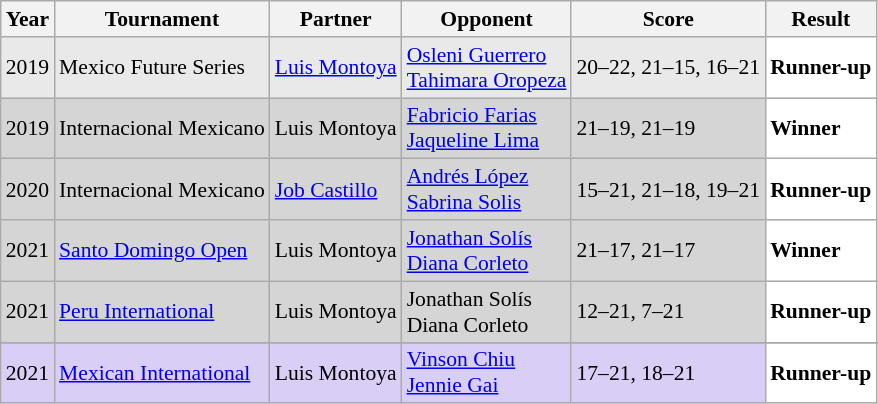<table class="sortable wikitable" style="font-size: 90%;">
<tr>
<th>Year</th>
<th>Tournament</th>
<th>Partner</th>
<th>Opponent</th>
<th>Score</th>
<th>Result</th>
</tr>
<tr style="background:#E9E9E9">
<td align="center">2019</td>
<td align="left">Mexico Future Series</td>
<td align="left"> <a href='#'>Luis Montoya</a></td>
<td align="left"> <a href='#'>Osleni Guerrero</a> <br>  <a href='#'>Tahimara Oropeza</a></td>
<td align="left">20–22, 21–15, 16–21</td>
<td style="text-align:left; background:white"> <strong>Runner-up</strong></td>
</tr>
<tr style="background:#D5D5D5">
<td align="center">2019</td>
<td align="left">Internacional Mexicano</td>
<td align="left"> Luis Montoya</td>
<td align="left"> <a href='#'>Fabricio Farias</a> <br>  <a href='#'>Jaqueline Lima</a></td>
<td align="left">21–19, 21–19</td>
<td style="text-align:left; background:white"> <strong>Winner</strong></td>
</tr>
<tr style="background:#D5D5D5">
<td align="center">2020</td>
<td align="left">Internacional Mexicano</td>
<td align="left"> <a href='#'>Job Castillo</a></td>
<td align="left"> <a href='#'>Andrés López</a> <br>  <a href='#'>Sabrina Solis</a></td>
<td align="left">15–21, 21–18, 19–21</td>
<td style="text-align:left; background:white"> <strong>Runner-up</strong></td>
</tr>
<tr bgcolor="#D5D5D5">
<td align="center">2021</td>
<td align="left"><a href='#'>Santo Domingo Open</a></td>
<td align="left"> Luis Montoya</td>
<td align="left"> <a href='#'>Jonathan Solís</a><br> <a href='#'>Diana Corleto</a></td>
<td align="left">21–17, 21–17</td>
<td style="text-align:left; background:white"> <strong>Winner</strong></td>
</tr>
<tr bgcolor="#D5D5D5">
<td align="center">2021</td>
<td align="left"><a href='#'>Peru International</a></td>
<td align="left"> Luis Montoya</td>
<td align="left"> Jonathan Solís<br> Diana Corleto</td>
<td align="left">12–21, 7–21</td>
<td style="text-align:left; background:white"> <strong>Runner-up</strong></td>
</tr>
<tr>
</tr>
<tr style="background:#D8CEF6">
<td align="center">2021</td>
<td align="left"><a href='#'>Mexican International</a></td>
<td align="left"> Luis Montoya</td>
<td align="left"> <a href='#'>Vinson Chiu</a> <br>  <a href='#'>Jennie Gai</a></td>
<td align="left">17–21, 18–21</td>
<td style="text-align:left; background:white"> <strong>Runner-up</strong></td>
</tr>
</table>
